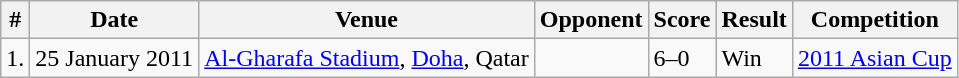<table class="wikitable">
<tr>
<th>#</th>
<th>Date</th>
<th>Venue</th>
<th>Opponent</th>
<th>Score</th>
<th>Result</th>
<th>Competition</th>
</tr>
<tr ±>
<td>1.</td>
<td>25 January 2011</td>
<td><a href='#'>Al-Gharafa Stadium</a>, <a href='#'>Doha</a>, Qatar</td>
<td></td>
<td>6–0</td>
<td>Win</td>
<td><a href='#'>2011 Asian Cup</a></td>
</tr>
</table>
